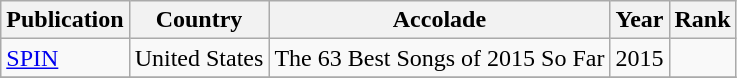<table class="wikitable sortable">
<tr>
<th>Publication</th>
<th>Country</th>
<th>Accolade</th>
<th>Year</th>
<th style="text-align:center;">Rank</th>
</tr>
<tr>
<td><a href='#'>SPIN</a></td>
<td>United States</td>
<td>The 63 Best Songs of 2015 So Far</td>
<td>2015</td>
<td></td>
</tr>
<tr>
</tr>
</table>
